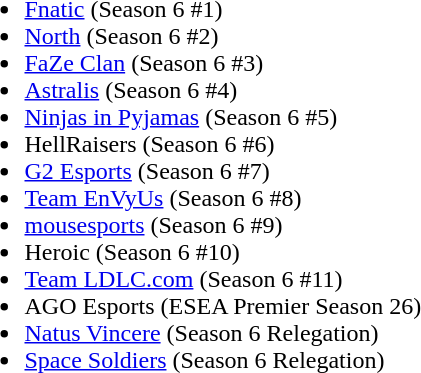<table cellspacing="20">
<tr>
<td valign="top" width="1000px"><br><ul><li><a href='#'>Fnatic</a> (Season 6 #1)</li><li><a href='#'>North</a> (Season 6 #2)</li><li><a href='#'>FaZe Clan</a> (Season 6 #3)</li><li><a href='#'>Astralis</a> (Season 6 #4)</li><li><a href='#'>Ninjas in Pyjamas</a> (Season 6 #5)</li><li>HellRaisers (Season 6 #6)</li><li><a href='#'>G2 Esports</a> (Season 6 #7)</li><li><a href='#'>Team EnVyUs</a> (Season 6 #8)</li><li><a href='#'>mousesports</a> (Season 6 #9)</li><li>Heroic (Season 6 #10)</li><li><a href='#'>Team LDLC.com</a> (Season 6 #11)</li><li>AGO Esports (ESEA Premier Season 26)</li><li><a href='#'>Natus Vincere</a> (Season 6 Relegation)</li><li><a href='#'>Space Soldiers</a> (Season 6 Relegation)</li></ul></td>
</tr>
<tr>
</tr>
</table>
